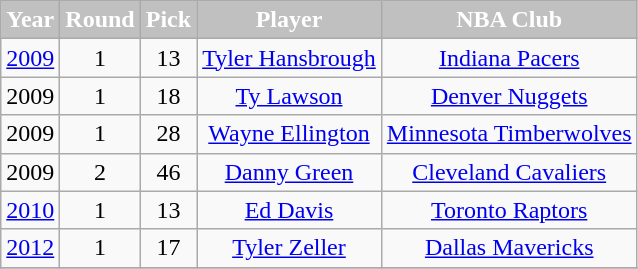<table class="wikitable" style="text-align:center">
<tr>
<th style="background:silver;color:#FFFFFF;">Year</th>
<th style="background:silver;color:#FFFFFF;">Round</th>
<th style="background:silver;color:#FFFFFF;">Pick</th>
<th style="background:silver;color:#FFFFFF;">Player</th>
<th style="background:silver;color:#FFFFFF;">NBA Club</th>
</tr>
<tr>
<td><a href='#'>2009</a></td>
<td>1</td>
<td>13</td>
<td><a href='#'>Tyler Hansbrough</a></td>
<td><a href='#'>Indiana Pacers</a></td>
</tr>
<tr>
<td>2009</td>
<td>1</td>
<td>18</td>
<td><a href='#'>Ty Lawson</a></td>
<td><a href='#'>Denver Nuggets</a></td>
</tr>
<tr>
<td>2009</td>
<td>1</td>
<td>28</td>
<td><a href='#'>Wayne Ellington</a></td>
<td><a href='#'>Minnesota Timberwolves</a></td>
</tr>
<tr>
<td>2009</td>
<td>2</td>
<td>46</td>
<td><a href='#'>Danny Green</a></td>
<td><a href='#'>Cleveland Cavaliers</a></td>
</tr>
<tr>
<td><a href='#'>2010</a></td>
<td>1</td>
<td>13</td>
<td><a href='#'>Ed Davis</a></td>
<td><a href='#'>Toronto Raptors</a></td>
</tr>
<tr>
<td><a href='#'>2012</a></td>
<td>1</td>
<td>17</td>
<td><a href='#'>Tyler Zeller</a></td>
<td><a href='#'>Dallas Mavericks</a></td>
</tr>
<tr>
</tr>
</table>
